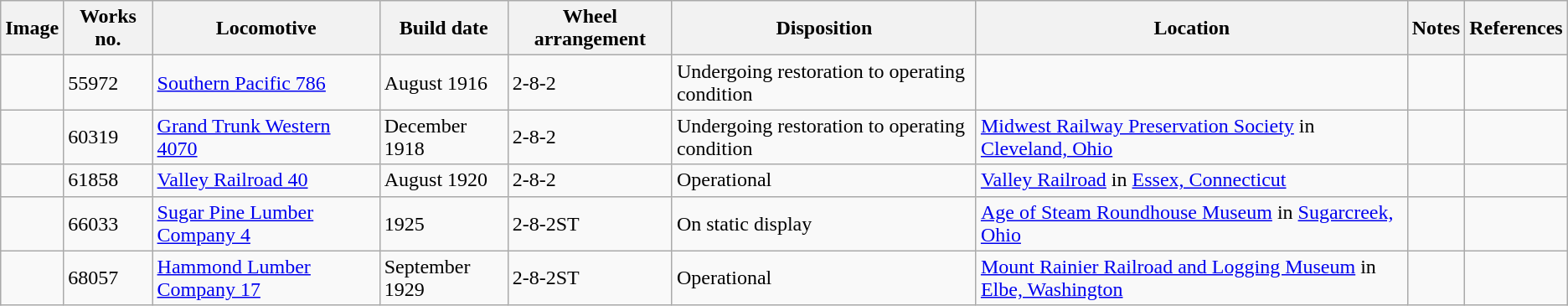<table class="wikitable">
<tr>
<th>Image</th>
<th>Works no.</th>
<th>Locomotive</th>
<th>Build date</th>
<th>Wheel arrangement</th>
<th>Disposition</th>
<th>Location</th>
<th>Notes</th>
<th>References</th>
</tr>
<tr>
<td></td>
<td>55972</td>
<td><a href='#'>Southern Pacific 786</a></td>
<td>August 1916</td>
<td>2-8-2</td>
<td>Undergoing restoration to operating condition</td>
<td></td>
<td></td>
<td></td>
</tr>
<tr>
<td></td>
<td>60319</td>
<td><a href='#'>Grand Trunk Western 4070</a></td>
<td>December 1918</td>
<td>2-8-2</td>
<td>Undergoing restoration to operating condition</td>
<td><a href='#'>Midwest Railway Preservation Society</a> in <a href='#'>Cleveland, Ohio</a></td>
<td></td>
<td></td>
</tr>
<tr>
<td></td>
<td>61858</td>
<td><a href='#'>Valley Railroad 40</a></td>
<td>August 1920</td>
<td>2-8-2</td>
<td>Operational</td>
<td><a href='#'>Valley Railroad</a> in <a href='#'>Essex, Connecticut</a></td>
<td></td>
<td></td>
</tr>
<tr>
<td></td>
<td>66033</td>
<td><a href='#'>Sugar Pine Lumber Company 4</a></td>
<td>1925</td>
<td>2-8-2ST</td>
<td>On static display</td>
<td><a href='#'>Age of Steam Roundhouse Museum</a> in <a href='#'>Sugarcreek, Ohio</a></td>
<td></td>
<td></td>
</tr>
<tr>
<td></td>
<td>68057</td>
<td><a href='#'>Hammond Lumber Company 17</a></td>
<td>September 1929</td>
<td>2-8-2ST</td>
<td>Operational</td>
<td><a href='#'>Mount Rainier Railroad and Logging Museum</a> in <a href='#'>Elbe, Washington</a></td>
<td></td>
<td></td>
</tr>
</table>
